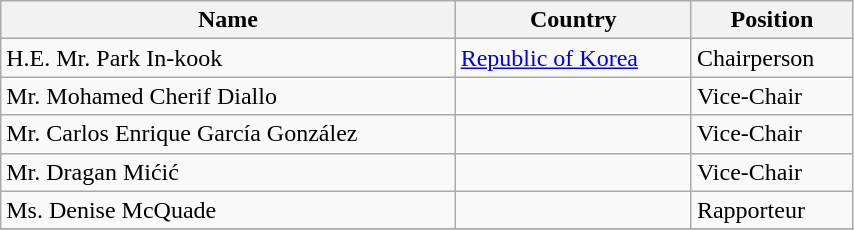<table class="wikitable" style="display: inline-table; width: 45%;">
<tr>
<th>Name</th>
<th>Country</th>
<th>Position</th>
</tr>
<tr>
<td>H.E. Mr. Park In-kook</td>
<td> <a href='#'>Republic of Korea</a></td>
<td>Chairperson</td>
</tr>
<tr>
<td>Mr. Mohamed Cherif Diallo</td>
<td></td>
<td>Vice-Chair</td>
</tr>
<tr>
<td>Mr. Carlos Enrique García González</td>
<td></td>
<td>Vice-Chair</td>
</tr>
<tr>
<td>Mr. Dragan Mićić</td>
<td></td>
<td>Vice-Chair</td>
</tr>
<tr>
<td>Ms. Denise McQuade</td>
<td></td>
<td>Rapporteur</td>
</tr>
<tr>
</tr>
</table>
